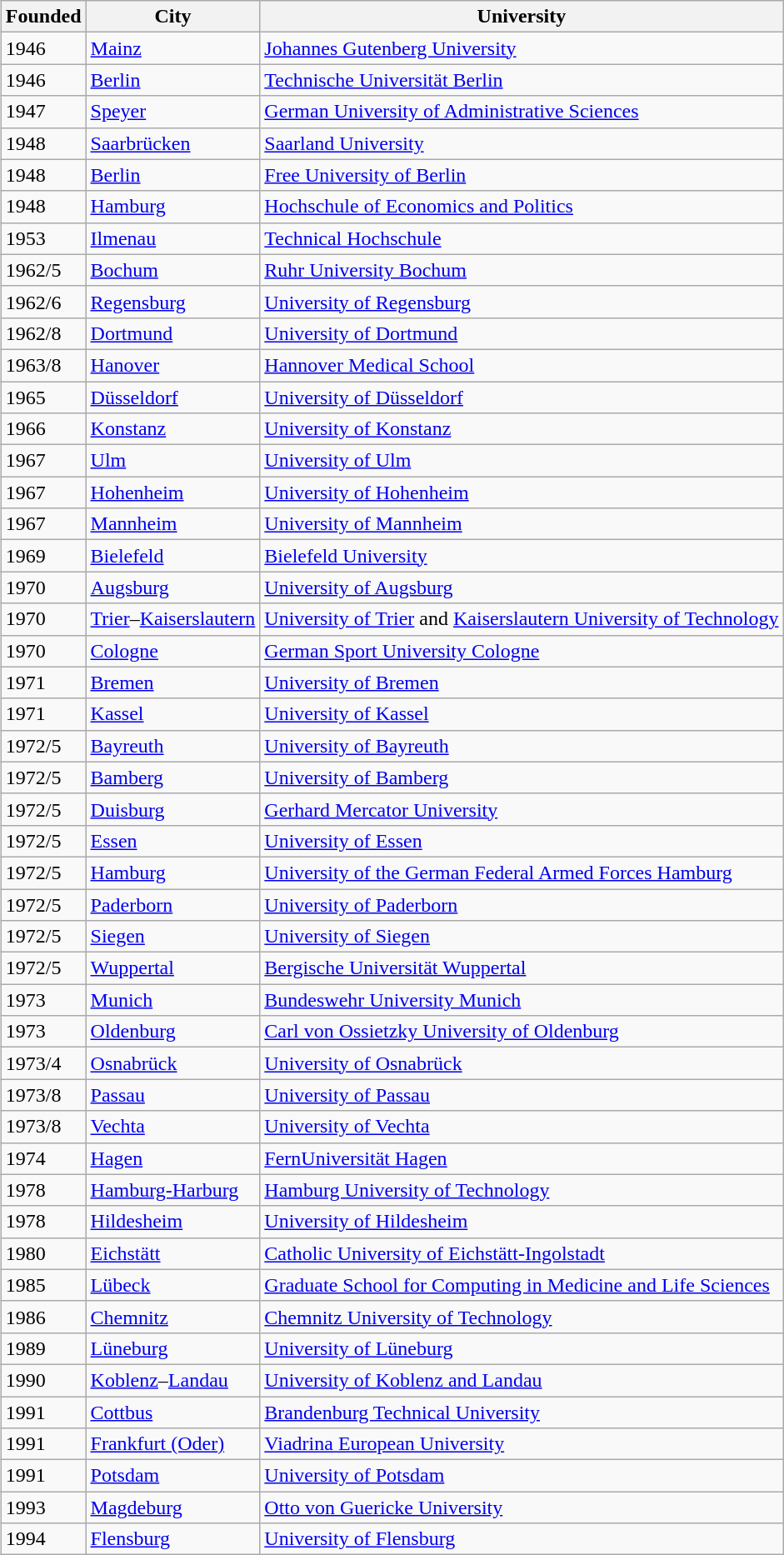<table class="wikitable sortable" style="margin:1px; border:1px solid #ccc;">
<tr style="text-align:left; vertical-align:top;" ">
<th>Founded</th>
<th>City</th>
<th>University</th>
</tr>
<tr>
<td>1946</td>
<td><a href='#'>Mainz</a></td>
<td><a href='#'>Johannes Gutenberg University</a></td>
</tr>
<tr>
<td>1946</td>
<td><a href='#'>Berlin</a></td>
<td><a href='#'>Technische Universität Berlin</a></td>
</tr>
<tr>
<td>1947</td>
<td><a href='#'>Speyer</a></td>
<td><a href='#'>German University of Administrative Sciences</a></td>
</tr>
<tr>
<td>1948</td>
<td><a href='#'>Saarbrücken</a></td>
<td><a href='#'>Saarland University</a></td>
</tr>
<tr>
<td>1948</td>
<td><a href='#'>Berlin</a></td>
<td><a href='#'>Free University of Berlin</a></td>
</tr>
<tr>
<td>1948</td>
<td><a href='#'>Hamburg</a></td>
<td><a href='#'>Hochschule of Economics and Politics</a></td>
</tr>
<tr>
<td>1953</td>
<td><a href='#'>Ilmenau</a></td>
<td><a href='#'>Technical Hochschule</a></td>
</tr>
<tr>
<td>1962/5</td>
<td><a href='#'>Bochum</a></td>
<td><a href='#'>Ruhr University Bochum</a></td>
</tr>
<tr>
<td>1962/6</td>
<td><a href='#'>Regensburg</a></td>
<td><a href='#'>University of Regensburg</a></td>
</tr>
<tr>
<td>1962/8</td>
<td><a href='#'>Dortmund</a></td>
<td><a href='#'>University of Dortmund</a></td>
</tr>
<tr>
<td>1963/8</td>
<td><a href='#'>Hanover</a></td>
<td><a href='#'>Hannover Medical School</a></td>
</tr>
<tr>
<td>1965</td>
<td><a href='#'>Düsseldorf</a></td>
<td><a href='#'>University of Düsseldorf</a></td>
</tr>
<tr>
<td>1966</td>
<td><a href='#'>Konstanz</a></td>
<td><a href='#'>University of Konstanz</a></td>
</tr>
<tr>
<td>1967</td>
<td><a href='#'>Ulm</a></td>
<td><a href='#'>University of Ulm</a></td>
</tr>
<tr>
<td>1967</td>
<td><a href='#'>Hohenheim</a></td>
<td><a href='#'>University of Hohenheim</a></td>
</tr>
<tr>
<td>1967</td>
<td><a href='#'>Mannheim</a></td>
<td><a href='#'>University of Mannheim</a></td>
</tr>
<tr>
<td>1969</td>
<td><a href='#'>Bielefeld</a></td>
<td><a href='#'>Bielefeld University</a></td>
</tr>
<tr>
<td>1970</td>
<td><a href='#'>Augsburg</a></td>
<td><a href='#'>University of Augsburg</a></td>
</tr>
<tr>
<td>1970</td>
<td><a href='#'>Trier</a>–<a href='#'>Kaiserslautern</a></td>
<td><a href='#'>University of Trier</a> and <a href='#'>Kaiserslautern University of Technology</a></td>
</tr>
<tr>
<td>1970</td>
<td><a href='#'>Cologne</a></td>
<td><a href='#'>German Sport University Cologne</a></td>
</tr>
<tr>
<td>1971</td>
<td><a href='#'>Bremen</a></td>
<td><a href='#'>University of Bremen</a></td>
</tr>
<tr>
<td>1971</td>
<td><a href='#'>Kassel</a></td>
<td><a href='#'>University of Kassel</a></td>
</tr>
<tr>
<td>1972/5</td>
<td><a href='#'>Bayreuth</a></td>
<td><a href='#'>University of Bayreuth</a></td>
</tr>
<tr>
<td>1972/5</td>
<td><a href='#'>Bamberg</a></td>
<td><a href='#'>University of Bamberg</a></td>
</tr>
<tr>
<td>1972/5</td>
<td><a href='#'>Duisburg</a></td>
<td><a href='#'>Gerhard Mercator University</a></td>
</tr>
<tr>
<td>1972/5</td>
<td><a href='#'>Essen</a></td>
<td><a href='#'>University of Essen</a></td>
</tr>
<tr>
<td>1972/5</td>
<td><a href='#'>Hamburg</a></td>
<td><a href='#'>University of the German Federal Armed Forces Hamburg</a></td>
</tr>
<tr>
<td>1972/5</td>
<td><a href='#'>Paderborn</a></td>
<td><a href='#'>University of Paderborn</a></td>
</tr>
<tr>
<td>1972/5</td>
<td><a href='#'>Siegen</a></td>
<td><a href='#'>University of Siegen</a></td>
</tr>
<tr>
<td>1972/5</td>
<td><a href='#'>Wuppertal</a></td>
<td><a href='#'>Bergische Universität Wuppertal</a></td>
</tr>
<tr>
<td>1973</td>
<td><a href='#'>Munich</a></td>
<td><a href='#'>Bundeswehr University Munich</a></td>
</tr>
<tr>
<td>1973</td>
<td><a href='#'>Oldenburg</a></td>
<td><a href='#'>Carl von Ossietzky University of Oldenburg</a></td>
</tr>
<tr>
<td>1973/4</td>
<td><a href='#'>Osnabrück</a></td>
<td><a href='#'>University of Osnabrück</a></td>
</tr>
<tr>
<td>1973/8</td>
<td><a href='#'>Passau</a></td>
<td><a href='#'>University of Passau</a></td>
</tr>
<tr>
<td>1973/8</td>
<td><a href='#'>Vechta</a></td>
<td><a href='#'>University of Vechta</a></td>
</tr>
<tr>
<td>1974</td>
<td><a href='#'>Hagen</a></td>
<td><a href='#'>FernUniversität Hagen</a></td>
</tr>
<tr>
<td>1978</td>
<td><a href='#'>Hamburg-Harburg</a></td>
<td><a href='#'>Hamburg University of Technology</a></td>
</tr>
<tr>
<td>1978</td>
<td><a href='#'>Hildesheim</a></td>
<td><a href='#'>University of Hildesheim</a></td>
</tr>
<tr>
<td>1980</td>
<td><a href='#'>Eichstätt</a></td>
<td><a href='#'>Catholic University of Eichstätt-Ingolstadt</a></td>
</tr>
<tr>
<td>1985</td>
<td><a href='#'>Lübeck</a></td>
<td><a href='#'>Graduate School for Computing in Medicine and Life Sciences</a></td>
</tr>
<tr>
<td>1986</td>
<td><a href='#'>Chemnitz</a></td>
<td><a href='#'>Chemnitz University of Technology</a></td>
</tr>
<tr>
<td>1989</td>
<td><a href='#'>Lüneburg</a></td>
<td><a href='#'>University of Lüneburg</a></td>
</tr>
<tr>
<td>1990</td>
<td><a href='#'>Koblenz</a>–<a href='#'>Landau</a></td>
<td><a href='#'>University of Koblenz and Landau</a></td>
</tr>
<tr>
<td>1991</td>
<td><a href='#'>Cottbus</a></td>
<td><a href='#'>Brandenburg Technical University</a></td>
</tr>
<tr>
<td>1991</td>
<td><a href='#'>Frankfurt (Oder)</a></td>
<td><a href='#'>Viadrina European University</a></td>
</tr>
<tr>
<td>1991</td>
<td><a href='#'>Potsdam</a></td>
<td><a href='#'>University of Potsdam</a></td>
</tr>
<tr>
<td>1993</td>
<td><a href='#'>Magdeburg</a></td>
<td><a href='#'>Otto von Guericke University</a></td>
</tr>
<tr>
<td>1994</td>
<td><a href='#'>Flensburg</a></td>
<td><a href='#'>University of Flensburg</a></td>
</tr>
</table>
